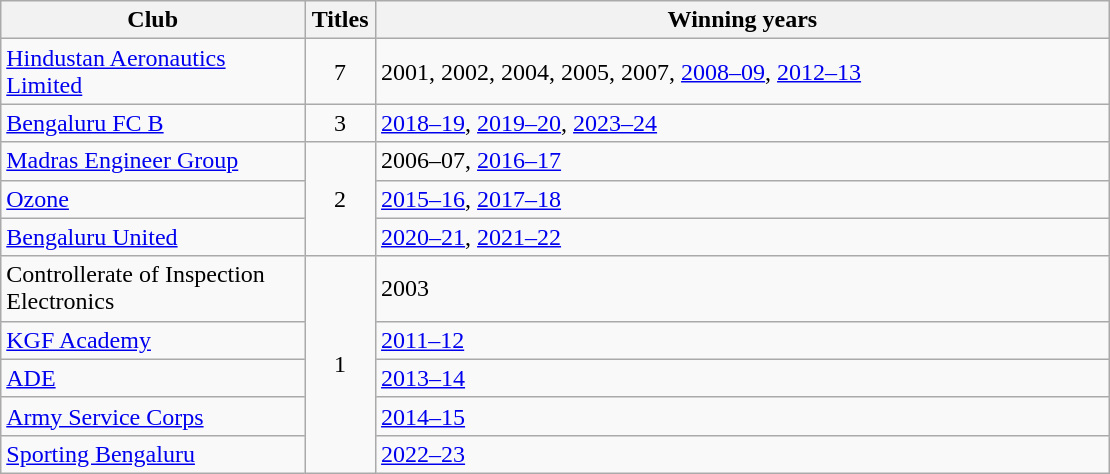<table class="wikitable sortable" width="740px">
<tr>
<th width=200px>Club</th>
<th width=40px>Titles</th>
<th width=500px>Winning years</th>
</tr>
<tr>
<td><a href='#'>Hindustan Aeronautics Limited</a></td>
<td align="center">7</td>
<td>2001, 2002, 2004, 2005, 2007, <a href='#'>2008–09</a>, <a href='#'>2012–13</a></td>
</tr>
<tr>
<td><a href='#'>Bengaluru FC B</a></td>
<td align="center">3</td>
<td><a href='#'>2018–19</a>, <a href='#'>2019–20</a>, <a href='#'>2023–24</a></td>
</tr>
<tr>
<td><a href='#'>Madras Engineer Group</a></td>
<td rowspan="3" align=center>2</td>
<td>2006–07, <a href='#'>2016–17</a></td>
</tr>
<tr>
<td><a href='#'>Ozone</a></td>
<td><a href='#'>2015–16</a>, <a href='#'>2017–18</a></td>
</tr>
<tr>
<td><a href='#'>Bengaluru United</a></td>
<td><a href='#'>2020–21</a>, <a href='#'>2021–22</a></td>
</tr>
<tr>
<td>Controllerate of Inspection Electronics</td>
<td rowspan="5" align=center>1</td>
<td>2003</td>
</tr>
<tr>
<td><a href='#'>KGF Academy</a></td>
<td><a href='#'>2011–12</a></td>
</tr>
<tr>
<td><a href='#'>ADE</a></td>
<td><a href='#'>2013–14</a></td>
</tr>
<tr>
<td><a href='#'>Army Service Corps</a></td>
<td><a href='#'>2014–15</a></td>
</tr>
<tr>
<td><a href='#'>Sporting Bengaluru</a></td>
<td><a href='#'>2022–23</a></td>
</tr>
</table>
